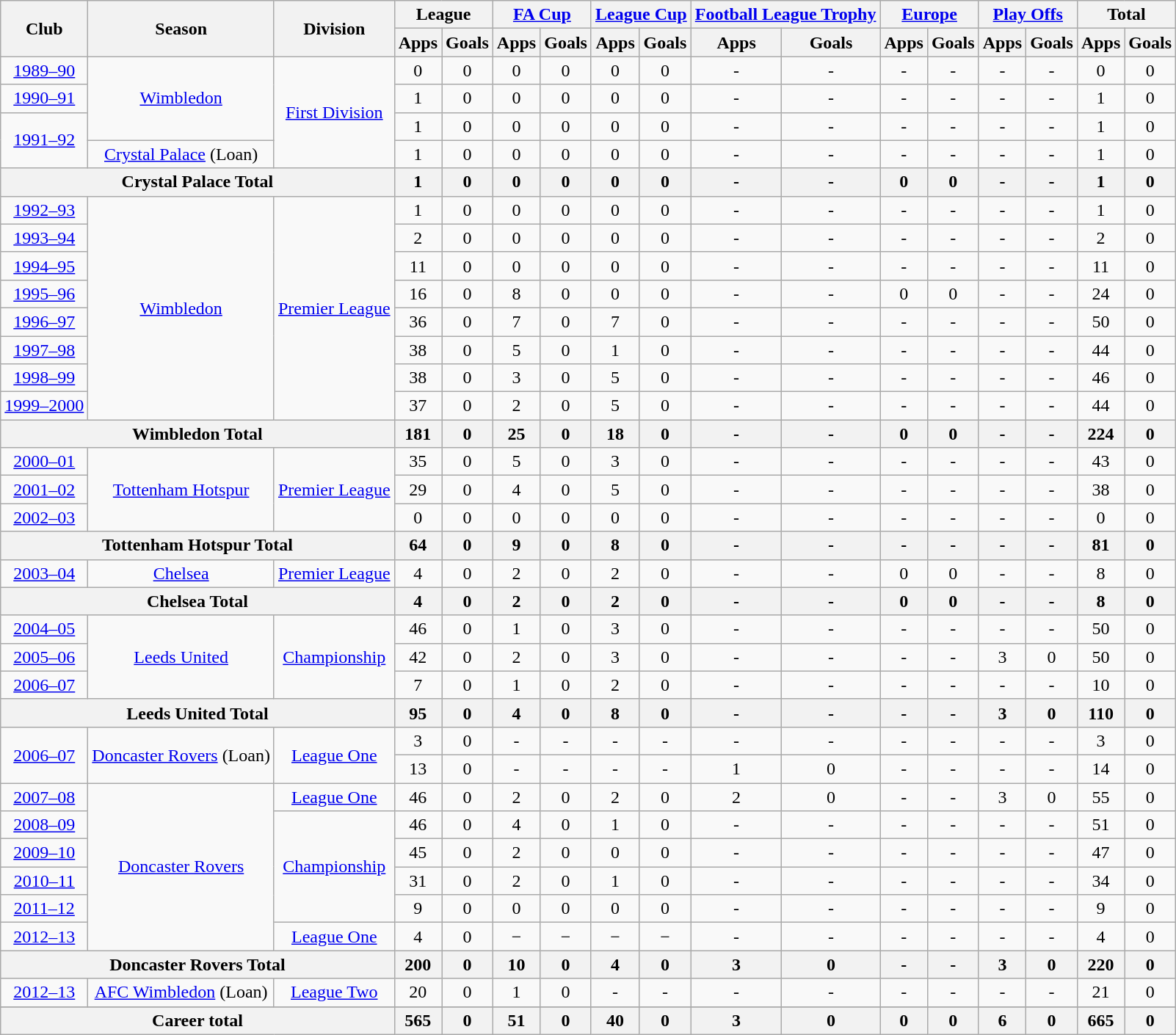<table class="wikitable" style="text-align:center">
<tr>
<th rowspan="2">Club</th>
<th rowspan="2">Season</th>
<th rowspan="2">Division</th>
<th colspan="2">League</th>
<th colspan="2"><a href='#'>FA Cup</a></th>
<th colspan="2"><a href='#'>League Cup</a></th>
<th colspan="2"><a href='#'>Football League Trophy</a></th>
<th colspan="2"><a href='#'>Europe</a></th>
<th colspan="2"><a href='#'>Play Offs</a></th>
<th colspan="2">Total</th>
</tr>
<tr>
<th>Apps</th>
<th>Goals</th>
<th>Apps</th>
<th>Goals</th>
<th>Apps</th>
<th>Goals</th>
<th>Apps</th>
<th>Goals</th>
<th>Apps</th>
<th>Goals</th>
<th>Apps</th>
<th>Goals</th>
<th>Apps</th>
<th>Goals</th>
</tr>
<tr>
<td><a href='#'>1989–90</a></td>
<td rowspan="3"><a href='#'>Wimbledon</a></td>
<td rowspan="4"><a href='#'>First Division</a></td>
<td>0</td>
<td>0</td>
<td>0</td>
<td>0</td>
<td>0</td>
<td>0</td>
<td>-</td>
<td>-</td>
<td>-</td>
<td>-</td>
<td>-</td>
<td>-</td>
<td>0</td>
<td>0</td>
</tr>
<tr>
<td><a href='#'>1990–91</a></td>
<td>1</td>
<td>0</td>
<td>0</td>
<td>0</td>
<td>0</td>
<td>0</td>
<td>-</td>
<td>-</td>
<td>-</td>
<td>-</td>
<td>-</td>
<td>-</td>
<td>1</td>
<td>0</td>
</tr>
<tr>
<td rowspan="2"><a href='#'>1991–92</a></td>
<td>1</td>
<td>0</td>
<td>0</td>
<td>0</td>
<td>0</td>
<td>0</td>
<td>-</td>
<td>-</td>
<td>-</td>
<td>-</td>
<td>-</td>
<td>-</td>
<td>1</td>
<td>0</td>
</tr>
<tr>
<td><a href='#'>Crystal Palace</a> (Loan)</td>
<td>1</td>
<td>0</td>
<td>0</td>
<td>0</td>
<td>0</td>
<td>0</td>
<td>-</td>
<td>-</td>
<td>-</td>
<td>-</td>
<td>-</td>
<td>-</td>
<td>1</td>
<td>0</td>
</tr>
<tr>
<th colspan="3">Crystal Palace Total</th>
<th>1</th>
<th>0</th>
<th>0</th>
<th>0</th>
<th>0</th>
<th>0</th>
<th>-</th>
<th>-</th>
<th>0</th>
<th>0</th>
<th>-</th>
<th>-</th>
<th>1</th>
<th>0</th>
</tr>
<tr>
<td><a href='#'>1992–93</a></td>
<td rowspan="8"><a href='#'>Wimbledon</a></td>
<td rowspan="8"><a href='#'>Premier League</a></td>
<td>1</td>
<td>0</td>
<td>0</td>
<td>0</td>
<td>0</td>
<td>0</td>
<td>-</td>
<td>-</td>
<td>-</td>
<td>-</td>
<td>-</td>
<td>-</td>
<td>1</td>
<td>0</td>
</tr>
<tr>
<td><a href='#'>1993–94</a></td>
<td>2</td>
<td>0</td>
<td>0</td>
<td>0</td>
<td>0</td>
<td>0</td>
<td>-</td>
<td>-</td>
<td>-</td>
<td>-</td>
<td>-</td>
<td>-</td>
<td>2</td>
<td>0</td>
</tr>
<tr>
<td><a href='#'>1994–95</a></td>
<td>11</td>
<td>0</td>
<td>0</td>
<td>0</td>
<td>0</td>
<td>0</td>
<td>-</td>
<td>-</td>
<td>-</td>
<td>-</td>
<td>-</td>
<td>-</td>
<td>11</td>
<td>0</td>
</tr>
<tr>
<td><a href='#'>1995–96</a></td>
<td>16</td>
<td>0</td>
<td>8</td>
<td>0</td>
<td>0</td>
<td>0</td>
<td>-</td>
<td>-</td>
<td>0</td>
<td>0</td>
<td>-</td>
<td>-</td>
<td>24</td>
<td>0</td>
</tr>
<tr>
<td><a href='#'>1996–97</a></td>
<td>36</td>
<td>0</td>
<td>7</td>
<td>0</td>
<td>7</td>
<td>0</td>
<td>-</td>
<td>-</td>
<td>-</td>
<td>-</td>
<td>-</td>
<td>-</td>
<td>50</td>
<td>0</td>
</tr>
<tr>
<td><a href='#'>1997–98</a></td>
<td>38</td>
<td>0</td>
<td>5</td>
<td>0</td>
<td>1</td>
<td>0</td>
<td>-</td>
<td>-</td>
<td>-</td>
<td>-</td>
<td>-</td>
<td>-</td>
<td>44</td>
<td>0</td>
</tr>
<tr>
<td><a href='#'>1998–99</a></td>
<td>38</td>
<td>0</td>
<td>3</td>
<td>0</td>
<td>5</td>
<td>0</td>
<td>-</td>
<td>-</td>
<td>-</td>
<td>-</td>
<td>-</td>
<td>-</td>
<td>46</td>
<td>0</td>
</tr>
<tr>
<td><a href='#'>1999–2000</a></td>
<td>37</td>
<td>0</td>
<td>2</td>
<td>0</td>
<td>5</td>
<td>0</td>
<td>-</td>
<td>-</td>
<td>-</td>
<td>-</td>
<td>-</td>
<td>-</td>
<td>44</td>
<td>0</td>
</tr>
<tr>
<th colspan="3">Wimbledon Total</th>
<th>181</th>
<th>0</th>
<th>25</th>
<th>0</th>
<th>18</th>
<th>0</th>
<th>-</th>
<th>-</th>
<th>0</th>
<th>0</th>
<th>-</th>
<th>-</th>
<th>224</th>
<th>0</th>
</tr>
<tr>
<td><a href='#'>2000–01</a></td>
<td rowspan="3"><a href='#'>Tottenham Hotspur</a></td>
<td rowspan="3"><a href='#'>Premier League</a></td>
<td>35</td>
<td>0</td>
<td>5</td>
<td>0</td>
<td>3</td>
<td>0</td>
<td>-</td>
<td>-</td>
<td>-</td>
<td>-</td>
<td>-</td>
<td>-</td>
<td>43</td>
<td>0</td>
</tr>
<tr>
<td><a href='#'>2001–02</a></td>
<td>29</td>
<td>0</td>
<td>4</td>
<td>0</td>
<td>5</td>
<td>0</td>
<td>-</td>
<td>-</td>
<td>-</td>
<td>-</td>
<td>-</td>
<td>-</td>
<td>38</td>
<td>0</td>
</tr>
<tr>
<td><a href='#'>2002–03</a></td>
<td>0</td>
<td>0</td>
<td>0</td>
<td>0</td>
<td>0</td>
<td>0</td>
<td>-</td>
<td>-</td>
<td>-</td>
<td>-</td>
<td>-</td>
<td>-</td>
<td>0</td>
<td>0</td>
</tr>
<tr>
<th colspan="3">Tottenham Hotspur Total</th>
<th>64</th>
<th>0</th>
<th>9</th>
<th>0</th>
<th>8</th>
<th>0</th>
<th>-</th>
<th>-</th>
<th>-</th>
<th>-</th>
<th>-</th>
<th>-</th>
<th>81</th>
<th>0</th>
</tr>
<tr>
<td><a href='#'>2003–04</a></td>
<td><a href='#'>Chelsea</a></td>
<td><a href='#'>Premier League</a></td>
<td>4</td>
<td>0</td>
<td>2</td>
<td>0</td>
<td>2</td>
<td>0</td>
<td>-</td>
<td>-</td>
<td>0</td>
<td>0</td>
<td>-</td>
<td>-</td>
<td>8</td>
<td>0</td>
</tr>
<tr>
<th colspan="3">Chelsea Total</th>
<th>4</th>
<th>0</th>
<th>2</th>
<th>0</th>
<th>2</th>
<th>0</th>
<th>-</th>
<th>-</th>
<th>0</th>
<th>0</th>
<th>-</th>
<th>-</th>
<th>8</th>
<th>0</th>
</tr>
<tr>
<td><a href='#'>2004–05</a></td>
<td rowspan="3"><a href='#'>Leeds United</a></td>
<td rowspan="3"><a href='#'>Championship</a></td>
<td>46</td>
<td>0</td>
<td>1</td>
<td>0</td>
<td>3</td>
<td>0</td>
<td>-</td>
<td>-</td>
<td>-</td>
<td>-</td>
<td>-</td>
<td>-</td>
<td>50</td>
<td>0</td>
</tr>
<tr>
<td><a href='#'>2005–06</a></td>
<td>42</td>
<td>0</td>
<td>2</td>
<td>0</td>
<td>3</td>
<td>0</td>
<td>-</td>
<td>-</td>
<td>-</td>
<td>-</td>
<td>3</td>
<td>0</td>
<td>50</td>
<td>0</td>
</tr>
<tr>
<td><a href='#'>2006–07</a></td>
<td>7</td>
<td>0</td>
<td>1</td>
<td>0</td>
<td>2</td>
<td>0</td>
<td>-</td>
<td>-</td>
<td>-</td>
<td>-</td>
<td>-</td>
<td>-</td>
<td>10</td>
<td>0</td>
</tr>
<tr>
<th colspan="3">Leeds United Total</th>
<th>95</th>
<th>0</th>
<th>4</th>
<th>0</th>
<th>8</th>
<th>0</th>
<th>-</th>
<th>-</th>
<th>-</th>
<th>-</th>
<th>3</th>
<th>0</th>
<th>110</th>
<th>0</th>
</tr>
<tr>
<td rowspan="2"><a href='#'>2006–07</a></td>
<td rowspan="2"><a href='#'>Doncaster Rovers</a> (Loan)</td>
<td rowspan="2"><a href='#'>League One</a></td>
<td>3</td>
<td>0</td>
<td>-</td>
<td>-</td>
<td>-</td>
<td>-</td>
<td>-</td>
<td>-</td>
<td>-</td>
<td>-</td>
<td>-</td>
<td>-</td>
<td>3</td>
<td>0</td>
</tr>
<tr>
<td>13</td>
<td>0</td>
<td>-</td>
<td>-</td>
<td>-</td>
<td>-</td>
<td>1</td>
<td>0</td>
<td>-</td>
<td>-</td>
<td>-</td>
<td>-</td>
<td>14</td>
<td>0</td>
</tr>
<tr>
<td><a href='#'>2007–08</a></td>
<td rowspan="6"><a href='#'>Doncaster Rovers</a></td>
<td><a href='#'>League One</a></td>
<td>46</td>
<td>0</td>
<td>2</td>
<td>0</td>
<td>2</td>
<td>0</td>
<td>2</td>
<td>0</td>
<td>-</td>
<td>-</td>
<td>3</td>
<td>0</td>
<td>55</td>
<td>0</td>
</tr>
<tr>
<td><a href='#'>2008–09</a></td>
<td rowspan="4"><a href='#'>Championship</a></td>
<td>46</td>
<td>0</td>
<td>4</td>
<td>0</td>
<td>1</td>
<td>0</td>
<td>-</td>
<td>-</td>
<td>-</td>
<td>-</td>
<td>-</td>
<td>-</td>
<td>51</td>
<td>0</td>
</tr>
<tr>
<td><a href='#'>2009–10</a></td>
<td>45</td>
<td>0</td>
<td>2</td>
<td>0</td>
<td>0</td>
<td>0</td>
<td>-</td>
<td>-</td>
<td>-</td>
<td>-</td>
<td>-</td>
<td>-</td>
<td>47</td>
<td>0</td>
</tr>
<tr>
<td><a href='#'>2010–11</a></td>
<td>31</td>
<td>0</td>
<td>2</td>
<td>0</td>
<td>1</td>
<td>0</td>
<td>-</td>
<td>-</td>
<td>-</td>
<td>-</td>
<td>-</td>
<td>-</td>
<td>34</td>
<td>0</td>
</tr>
<tr>
<td><a href='#'>2011–12</a></td>
<td>9</td>
<td>0</td>
<td>0</td>
<td>0</td>
<td>0</td>
<td>0</td>
<td>-</td>
<td>-</td>
<td>-</td>
<td>-</td>
<td>-</td>
<td>-</td>
<td>9</td>
<td>0</td>
</tr>
<tr>
<td><a href='#'>2012–13</a></td>
<td><a href='#'>League One</a></td>
<td>4</td>
<td>0</td>
<td>−</td>
<td>−</td>
<td>−</td>
<td>−</td>
<td>-</td>
<td>-</td>
<td>-</td>
<td>-</td>
<td>-</td>
<td>-</td>
<td>4</td>
<td>0</td>
</tr>
<tr>
<th colspan="3">Doncaster Rovers Total</th>
<th>200</th>
<th>0</th>
<th>10</th>
<th>0</th>
<th>4</th>
<th>0</th>
<th>3</th>
<th>0</th>
<th>-</th>
<th>-</th>
<th>3</th>
<th>0</th>
<th>220</th>
<th>0</th>
</tr>
<tr>
<td><a href='#'>2012–13</a></td>
<td><a href='#'>AFC Wimbledon</a> (Loan)</td>
<td><a href='#'>League Two</a></td>
<td>20</td>
<td>0</td>
<td>1</td>
<td>0</td>
<td>-</td>
<td>-</td>
<td>-</td>
<td>-</td>
<td>-</td>
<td>-</td>
<td>-</td>
<td>-</td>
<td>21</td>
<td>0</td>
</tr>
<tr>
</tr>
<tr>
<th colspan=3>Career total</th>
<th><strong>565</strong></th>
<th><strong>0</strong></th>
<th><strong>51</strong></th>
<th><strong>0</strong></th>
<th><strong>40</strong></th>
<th><strong>0</strong></th>
<th><strong>3</strong></th>
<th><strong>0</strong></th>
<th><strong>0</strong></th>
<th><strong>0</strong></th>
<th><strong>6</strong></th>
<th><strong>0</strong></th>
<th><strong>665</strong></th>
<th><strong>0</strong></th>
</tr>
</table>
